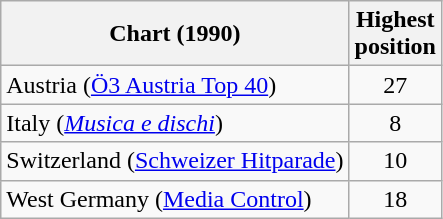<table class="wikitable">
<tr>
<th>Chart (1990)</th>
<th>Highest<br>position</th>
</tr>
<tr>
<td>Austria (<a href='#'>Ö3 Austria Top 40</a>)</td>
<td style="text-align:center">27</td>
</tr>
<tr>
<td>Italy (<em><a href='#'>Musica e dischi</a></em>)</td>
<td style="text-align:center">8</td>
</tr>
<tr>
<td>Switzerland (<a href='#'>Schweizer Hitparade</a>)</td>
<td style="text-align:center">10</td>
</tr>
<tr>
<td>West Germany (<a href='#'>Media Control</a>)</td>
<td style="text-align:center">18</td>
</tr>
</table>
